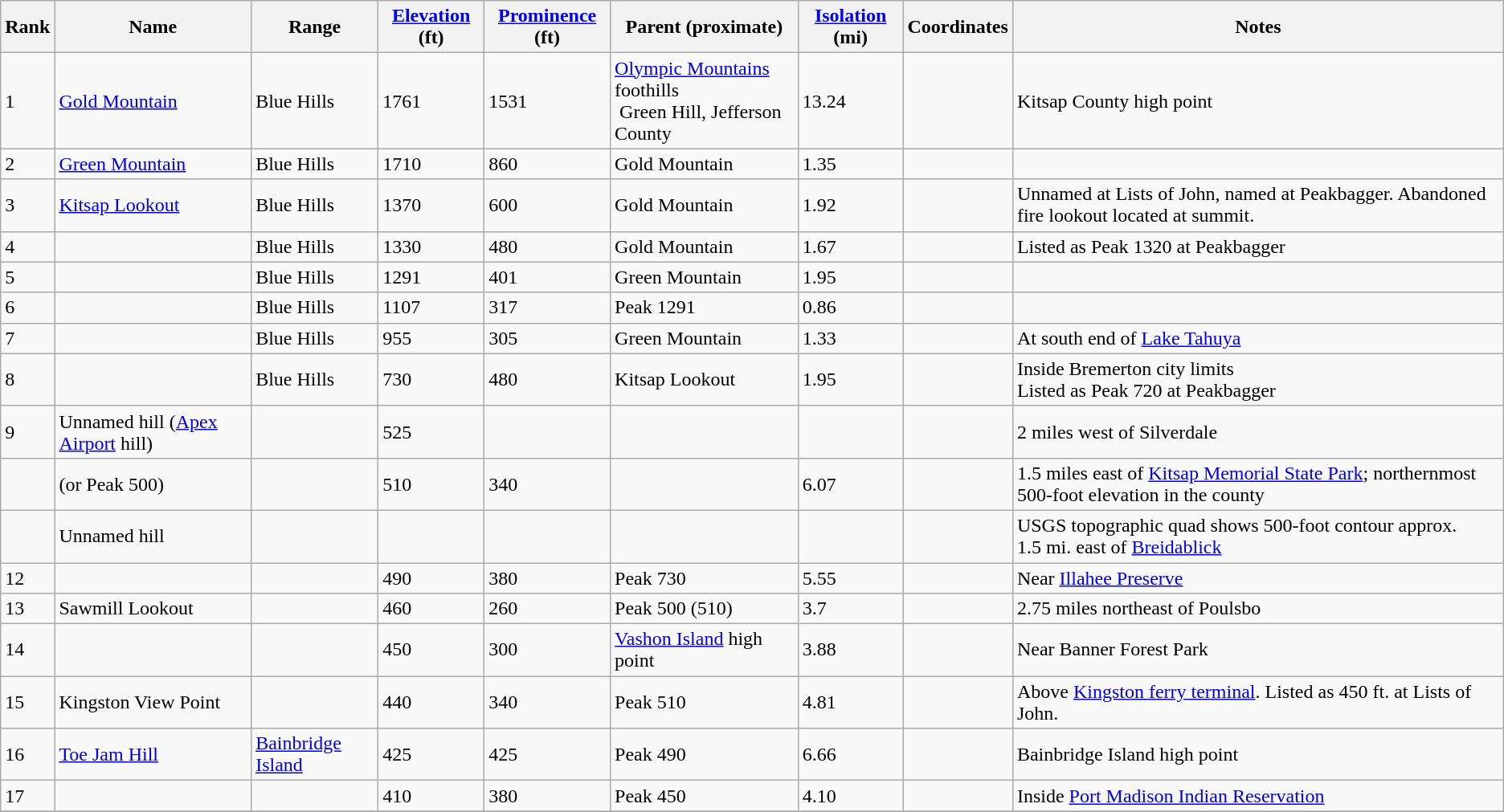<table class="wikitable sortable">
<tr>
<th>Rank</th>
<th>Name</th>
<th>Range</th>
<th><a href='#'>Elevation</a> (ft)</th>
<th><a href='#'>Prominence</a> (ft)</th>
<th>Parent (proximate)</th>
<th><a href='#'>Isolation</a> (mi)</th>
<th>Coordinates</th>
<th>Notes</th>
</tr>
<tr>
<td>1</td>
<td><a href='#'>Gold Mountain</a></td>
<td>Blue Hills</td>
<td>1761</td>
<td>1531</td>
<td><a href='#'>Olympic Mountains</a> foothills<br> Green Hill, Jefferson County</td>
<td>13.24</td>
<td></td>
<td>Kitsap County high point</td>
</tr>
<tr>
<td>2</td>
<td><a href='#'>Green Mountain</a></td>
<td>Blue Hills</td>
<td>1710</td>
<td>860</td>
<td>Gold Mountain</td>
<td>1.35</td>
<td></td>
<td></td>
</tr>
<tr>
<td>3</td>
<td><a href='#'>Kitsap Lookout</a></td>
<td>Blue Hills</td>
<td>1370</td>
<td>600</td>
<td>Gold Mountain</td>
<td>1.92</td>
<td></td>
<td>Unnamed at Lists of John, named at Peakbagger. Abandoned fire lookout located at summit.</td>
</tr>
<tr>
<td>4</td>
<td></td>
<td>Blue Hills</td>
<td>1330</td>
<td>480</td>
<td>Gold Mountain</td>
<td>1.67</td>
<td></td>
<td>Listed as Peak 1320 at Peakbagger</td>
</tr>
<tr>
<td>5</td>
<td></td>
<td>Blue Hills</td>
<td>1291</td>
<td>401</td>
<td>Green Mountain</td>
<td>1.95</td>
<td></td>
<td></td>
</tr>
<tr>
<td>6</td>
<td></td>
<td>Blue Hills</td>
<td>1107</td>
<td>317</td>
<td>Peak 1291</td>
<td>0.86</td>
<td></td>
<td></td>
</tr>
<tr>
<td>7</td>
<td></td>
<td>Blue Hills</td>
<td>955</td>
<td>305</td>
<td>Green Mountain</td>
<td>1.33</td>
<td></td>
<td>At south end of <a href='#'>Lake Tahuya</a></td>
</tr>
<tr>
<td>8</td>
<td></td>
<td>Blue Hills</td>
<td>730</td>
<td>480</td>
<td>Kitsap Lookout</td>
<td>1.95</td>
<td></td>
<td>Inside Bremerton city limits<br>Listed as Peak 720 at Peakbagger</td>
</tr>
<tr>
<td>9</td>
<td>Unnamed hill (<a href='#'>Apex Airport</a> hill)</td>
<td></td>
<td>525</td>
<td></td>
<td></td>
<td></td>
<td></td>
<td>2 miles west of Silverdale</td>
</tr>
<tr>
<td></td>
<td> (or Peak 500)</td>
<td></td>
<td>510</td>
<td>340</td>
<td></td>
<td>6.07</td>
<td></td>
<td>1.5 miles east of <a href='#'>Kitsap Memorial State Park</a>; northernmost 500-foot elevation in the county</td>
</tr>
<tr>
<td></td>
<td>Unnamed hill</td>
<td></td>
<td></td>
<td></td>
<td></td>
<td></td>
<td></td>
<td>USGS topographic quad shows 500-foot contour approx. 1.5 mi. east of <a href='#'>Breidablick</a></td>
</tr>
<tr>
<td>12</td>
<td></td>
<td></td>
<td>490</td>
<td>380</td>
<td>Peak 730</td>
<td>5.55</td>
<td></td>
<td>Near <a href='#'>Illahee Preserve</a></td>
</tr>
<tr>
<td>13</td>
<td>Sawmill Lookout</td>
<td></td>
<td>460</td>
<td>260</td>
<td>Peak 500 (510)</td>
<td>3.7</td>
<td></td>
<td>2.75 miles northeast of Poulsbo</td>
</tr>
<tr>
<td>14</td>
<td></td>
<td></td>
<td>450</td>
<td>300</td>
<td><a href='#'>Vashon Island</a> high point</td>
<td>3.88</td>
<td></td>
<td>Near Banner Forest Park</td>
</tr>
<tr>
<td>15</td>
<td>Kingston View Point</td>
<td></td>
<td>440</td>
<td>340</td>
<td>Peak 510</td>
<td>4.81</td>
<td></td>
<td>Above <a href='#'>Kingston ferry terminal</a>. Listed as 450 ft. at Lists of John.</td>
</tr>
<tr>
<td>16</td>
<td><a href='#'>Toe Jam Hill</a></td>
<td><a href='#'>Bainbridge Island</a></td>
<td>425</td>
<td>425</td>
<td>Peak 490</td>
<td>6.66</td>
<td></td>
<td>Bainbridge Island high point</td>
</tr>
<tr>
<td>17</td>
<td></td>
<td></td>
<td>410</td>
<td>380</td>
<td>Peak 450</td>
<td>4.10</td>
<td></td>
<td>Inside <a href='#'>Port Madison Indian Reservation</a></td>
</tr>
<tr>
</tr>
</table>
